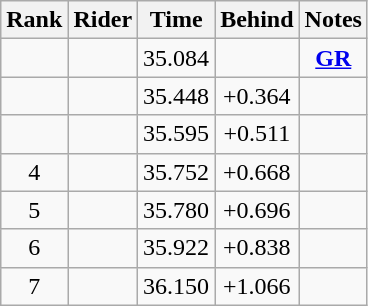<table class="wikitable sortable" style="text-align:center">
<tr>
<th>Rank</th>
<th>Rider</th>
<th>Time</th>
<th>Behind</th>
<th>Notes</th>
</tr>
<tr>
<td></td>
<td align=left></td>
<td>35.084</td>
<td></td>
<td><strong><a href='#'>GR</a></strong></td>
</tr>
<tr>
<td></td>
<td align=left></td>
<td>35.448</td>
<td>+0.364</td>
<td></td>
</tr>
<tr>
<td></td>
<td align=left></td>
<td>35.595</td>
<td>+0.511</td>
<td></td>
</tr>
<tr>
<td>4</td>
<td align=left></td>
<td>35.752</td>
<td>+0.668</td>
<td></td>
</tr>
<tr>
<td>5</td>
<td align=left></td>
<td>35.780</td>
<td>+0.696</td>
<td></td>
</tr>
<tr>
<td>6</td>
<td align=left></td>
<td>35.922</td>
<td>+0.838</td>
<td></td>
</tr>
<tr>
<td>7</td>
<td align=left></td>
<td>36.150</td>
<td>+1.066</td>
<td></td>
</tr>
</table>
